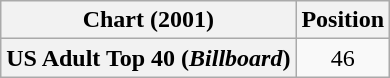<table class="wikitable plainrowheaders" style="text-align:center">
<tr>
<th scope="col">Chart (2001)</th>
<th scope="col">Position</th>
</tr>
<tr>
<th scope="row">US Adult Top 40 (<em>Billboard</em>)</th>
<td>46</td>
</tr>
</table>
